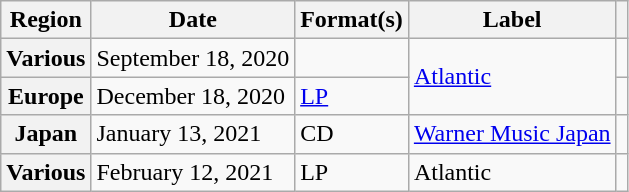<table class="wikitable plainrowheaders">
<tr>
<th scope="col">Region</th>
<th scope="col">Date</th>
<th scope="col">Format(s)</th>
<th scope="col">Label</th>
<th scope="col"></th>
</tr>
<tr>
<th scope="row">Various</th>
<td>September 18, 2020</td>
<td></td>
<td rowspan="2"><a href='#'>Atlantic</a></td>
<td style="text-align:center;"></td>
</tr>
<tr>
<th scope="row">Europe</th>
<td>December 18, 2020</td>
<td><a href='#'>LP</a></td>
<td style="text-align:center;"></td>
</tr>
<tr>
<th scope="row">Japan</th>
<td>January 13, 2021</td>
<td>CD</td>
<td><a href='#'>Warner Music Japan</a></td>
<td style="text-align:center;"></td>
</tr>
<tr>
<th scope="row">Various</th>
<td>February 12, 2021</td>
<td>LP</td>
<td>Atlantic</td>
<td style="text-align:center;"></td>
</tr>
</table>
